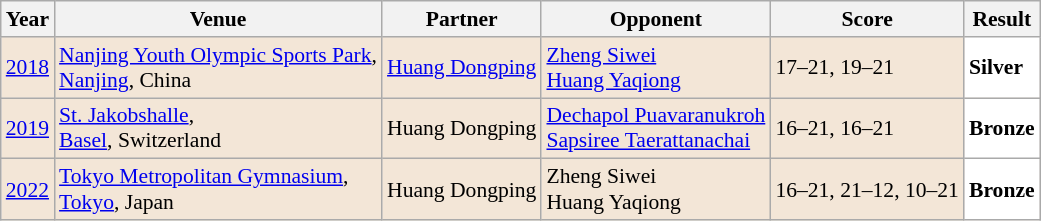<table class="sortable wikitable" style="font-size: 90%;">
<tr>
<th>Year</th>
<th>Venue</th>
<th>Partner</th>
<th>Opponent</th>
<th>Score</th>
<th>Result</th>
</tr>
<tr style="background:#F3E6D7">
<td align="center"><a href='#'>2018</a></td>
<td align="left"><a href='#'>Nanjing Youth Olympic Sports Park</a>,<br><a href='#'>Nanjing</a>, China</td>
<td align="left"> <a href='#'>Huang Dongping</a></td>
<td align="left"> <a href='#'>Zheng Siwei</a><br> <a href='#'>Huang Yaqiong</a></td>
<td align="left">17–21, 19–21</td>
<td style="text-align:left; background:white"> <strong>Silver</strong></td>
</tr>
<tr style="background:#F3E6D7">
<td align="center"><a href='#'>2019</a></td>
<td align="left"><a href='#'>St. Jakobshalle</a>,<br><a href='#'>Basel</a>, Switzerland</td>
<td align="left"> Huang Dongping</td>
<td align="left"> <a href='#'>Dechapol Puavaranukroh</a> <br>  <a href='#'>Sapsiree Taerattanachai</a></td>
<td align="left">16–21, 16–21</td>
<td style="text-align:left; background:white"> <strong>Bronze</strong></td>
</tr>
<tr style="background:#F3E6D7">
<td align="center"><a href='#'>2022</a></td>
<td align="left"><a href='#'>Tokyo Metropolitan Gymnasium</a>,<br><a href='#'>Tokyo</a>, Japan</td>
<td align="left"> Huang Dongping</td>
<td align="left"> Zheng Siwei<br> Huang Yaqiong</td>
<td align="left">16–21, 21–12, 10–21</td>
<td style="text-align:left; background:white"> <strong>Bronze</strong></td>
</tr>
</table>
